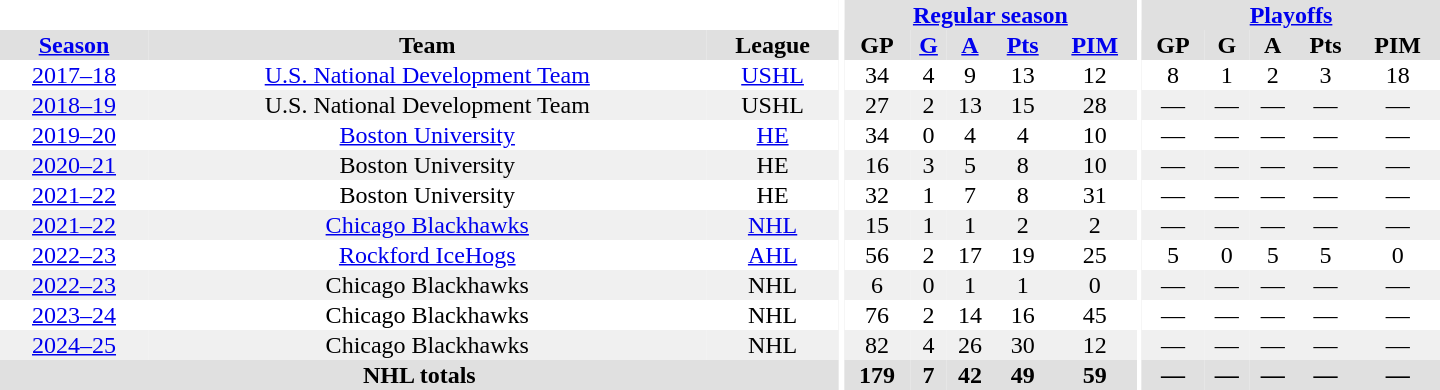<table border="0" cellpadding="1" cellspacing="0" style="text-align:center; width:60em;">
<tr bgcolor="#e0e0e0">
<th colspan="3" bgcolor="#ffffff"></th>
<th rowspan="99" bgcolor="#ffffff"></th>
<th colspan="5"><a href='#'>Regular season</a></th>
<th rowspan="99" bgcolor="#ffffff"></th>
<th colspan="5"><a href='#'>Playoffs</a></th>
</tr>
<tr bgcolor="#e0e0e0">
<th><a href='#'>Season</a></th>
<th>Team</th>
<th>League</th>
<th>GP</th>
<th><a href='#'>G</a></th>
<th><a href='#'>A</a></th>
<th><a href='#'>Pts</a></th>
<th><a href='#'>PIM</a></th>
<th>GP</th>
<th>G</th>
<th>A</th>
<th>Pts</th>
<th>PIM</th>
</tr>
<tr>
<td><a href='#'>2017–18</a></td>
<td><a href='#'>U.S. National Development Team</a></td>
<td><a href='#'>USHL</a></td>
<td>34</td>
<td>4</td>
<td>9</td>
<td>13</td>
<td>12</td>
<td>8</td>
<td>1</td>
<td>2</td>
<td>3</td>
<td>18</td>
</tr>
<tr bgcolor="#f0f0f0">
<td><a href='#'>2018–19</a></td>
<td>U.S. National Development Team</td>
<td>USHL</td>
<td>27</td>
<td>2</td>
<td>13</td>
<td>15</td>
<td>28</td>
<td>—</td>
<td>—</td>
<td>—</td>
<td>—</td>
<td>—</td>
</tr>
<tr>
<td><a href='#'>2019–20</a></td>
<td><a href='#'>Boston University</a></td>
<td><a href='#'>HE</a></td>
<td>34</td>
<td>0</td>
<td>4</td>
<td>4</td>
<td>10</td>
<td>—</td>
<td>—</td>
<td>—</td>
<td>—</td>
<td>—</td>
</tr>
<tr bgcolor="#f0f0f0">
<td><a href='#'>2020–21</a></td>
<td>Boston University</td>
<td>HE</td>
<td>16</td>
<td>3</td>
<td>5</td>
<td>8</td>
<td>10</td>
<td>—</td>
<td>—</td>
<td>—</td>
<td>—</td>
<td>—</td>
</tr>
<tr>
<td><a href='#'>2021–22</a></td>
<td>Boston University</td>
<td>HE</td>
<td>32</td>
<td>1</td>
<td>7</td>
<td>8</td>
<td>31</td>
<td>—</td>
<td>—</td>
<td>—</td>
<td>—</td>
<td>—</td>
</tr>
<tr bgcolor="#f0f0f0">
<td><a href='#'>2021–22</a></td>
<td><a href='#'>Chicago Blackhawks</a></td>
<td><a href='#'>NHL</a></td>
<td>15</td>
<td>1</td>
<td>1</td>
<td>2</td>
<td>2</td>
<td>—</td>
<td>—</td>
<td>—</td>
<td>—</td>
<td>—</td>
</tr>
<tr>
<td><a href='#'>2022–23</a></td>
<td><a href='#'>Rockford IceHogs</a></td>
<td><a href='#'>AHL</a></td>
<td>56</td>
<td>2</td>
<td>17</td>
<td>19</td>
<td>25</td>
<td>5</td>
<td>0</td>
<td>5</td>
<td>5</td>
<td>0</td>
</tr>
<tr bgcolor="#f0f0f0">
<td><a href='#'>2022–23</a></td>
<td>Chicago Blackhawks</td>
<td>NHL</td>
<td>6</td>
<td>0</td>
<td>1</td>
<td>1</td>
<td>0</td>
<td>—</td>
<td>—</td>
<td>—</td>
<td>—</td>
<td>—</td>
</tr>
<tr>
<td><a href='#'>2023–24</a></td>
<td>Chicago Blackhawks</td>
<td>NHL</td>
<td>76</td>
<td>2</td>
<td>14</td>
<td>16</td>
<td>45</td>
<td>—</td>
<td>—</td>
<td>—</td>
<td>—</td>
<td>—</td>
</tr>
<tr bgcolor="#f0f0f0">
<td><a href='#'>2024–25</a></td>
<td>Chicago Blackhawks</td>
<td>NHL</td>
<td>82</td>
<td>4</td>
<td>26</td>
<td>30</td>
<td>12</td>
<td>—</td>
<td>—</td>
<td>—</td>
<td>—</td>
<td>—</td>
</tr>
<tr bgcolor="#e0e0e0">
<th colspan="3">NHL totals</th>
<th>179</th>
<th>7</th>
<th>42</th>
<th>49</th>
<th>59</th>
<th>—</th>
<th>—</th>
<th>—</th>
<th>—</th>
<th>—</th>
</tr>
</table>
